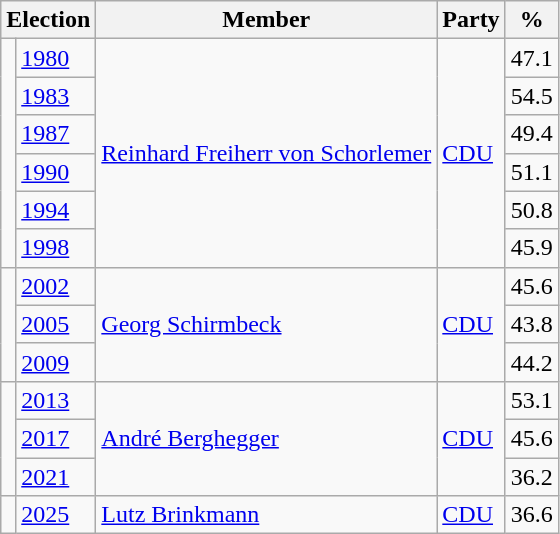<table class=wikitable>
<tr>
<th colspan=2>Election</th>
<th>Member</th>
<th>Party</th>
<th>%</th>
</tr>
<tr>
<td rowspan=6 bgcolor=></td>
<td><a href='#'>1980</a></td>
<td rowspan=6><a href='#'>Reinhard Freiherr von Schorlemer</a></td>
<td rowspan=6><a href='#'>CDU</a></td>
<td align=right>47.1</td>
</tr>
<tr>
<td><a href='#'>1983</a></td>
<td align=right>54.5</td>
</tr>
<tr>
<td><a href='#'>1987</a></td>
<td align=right>49.4</td>
</tr>
<tr>
<td><a href='#'>1990</a></td>
<td align=right>51.1</td>
</tr>
<tr>
<td><a href='#'>1994</a></td>
<td align=right>50.8</td>
</tr>
<tr>
<td><a href='#'>1998</a></td>
<td align=right>45.9</td>
</tr>
<tr>
<td rowspan=3 bgcolor=></td>
<td><a href='#'>2002</a></td>
<td rowspan=3><a href='#'>Georg Schirmbeck</a></td>
<td rowspan=3><a href='#'>CDU</a></td>
<td align=right>45.6</td>
</tr>
<tr>
<td><a href='#'>2005</a></td>
<td align=right>43.8</td>
</tr>
<tr>
<td><a href='#'>2009</a></td>
<td align=right>44.2</td>
</tr>
<tr>
<td rowspan=3 bgcolor=></td>
<td><a href='#'>2013</a></td>
<td rowspan=3><a href='#'>André Berghegger</a></td>
<td rowspan=3><a href='#'>CDU</a></td>
<td align=right>53.1</td>
</tr>
<tr>
<td><a href='#'>2017</a></td>
<td align=right>45.6</td>
</tr>
<tr>
<td><a href='#'>2021</a></td>
<td align=right>36.2</td>
</tr>
<tr>
<td bgcolor=></td>
<td><a href='#'>2025</a></td>
<td><a href='#'>Lutz Brinkmann</a></td>
<td><a href='#'>CDU</a></td>
<td align=right>36.6</td>
</tr>
</table>
